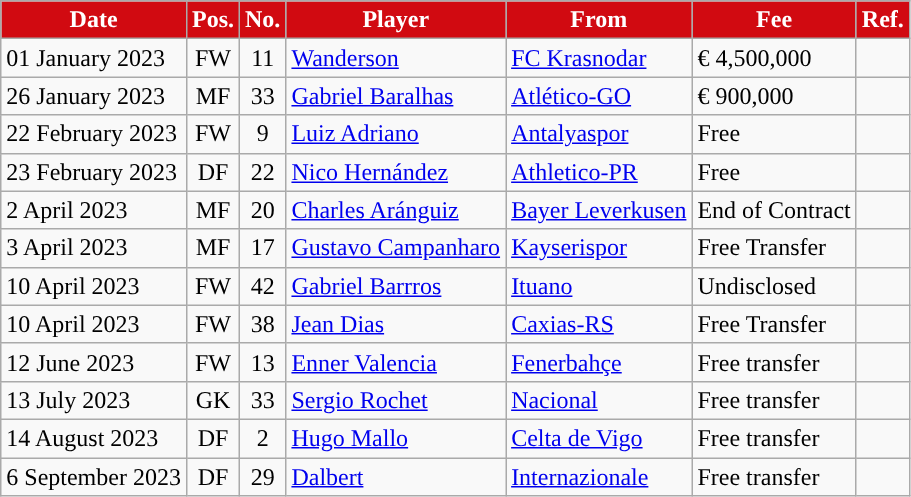<table class="wikitable plainrowheaders sortable">
<tr>
<th style="background:#D10A11; color:#ffffff; ">Date</th>
<th style="background:#D10A11; color:#ffffff; ">Pos.</th>
<th style="background:#D10A11; color:#ffffff; ">No.</th>
<th style="background:#D10A11; color:#ffffff; ">Player</th>
<th style="background:#D10A11; color:#ffffff; ">From</th>
<th style="background:#D10A11; color:#ffffff; ">Fee</th>
<th style="background:#D10A11; color:#ffffff; ">Ref.</th>
</tr>
<tr>
<td>01 January 2023</td>
<td style="text-align:center;">FW</td>
<td style="text-align:center;">11</td>
<td style="text-align:left;"> <a href='#'>Wanderson</a></td>
<td style="text-align:left;"> <a href='#'>FC Krasnodar</a></td>
<td>€ 4,500,000</td>
<td></td>
</tr>
<tr>
<td>26 January 2023</td>
<td style="text-align:center;">MF</td>
<td style="text-align:center;">33</td>
<td style="text-align:left;"> <a href='#'>Gabriel Baralhas</a></td>
<td style="text-aglin:left;"> <a href='#'>Atlético-GO</a></td>
<td>€ 900,000</td>
<td></td>
</tr>
<tr>
<td>22 February 2023</td>
<td style="text-align:center;">FW</td>
<td style="text-align:center;">9</td>
<td> <a href='#'>Luiz Adriano</a></td>
<td> <a href='#'>Antalyaspor</a></td>
<td>Free</td>
<td></td>
</tr>
<tr>
<td>23 February 2023</td>
<td style="text-align:center;">DF</td>
<td style="text-align:center;">22</td>
<td> <a href='#'>Nico Hernández</a></td>
<td> <a href='#'>Athletico-PR</a></td>
<td>Free</td>
<td></td>
</tr>
<tr>
<td>2 April 2023</td>
<td style="text-align:center;">MF</td>
<td style="text-align:center;">20</td>
<td> <a href='#'>Charles Aránguiz</a></td>
<td> <a href='#'>Bayer Leverkusen</a></td>
<td>End of Contract</td>
<td></td>
</tr>
<tr>
<td>3 April 2023</td>
<td style="text-align:center;">MF</td>
<td style="text-align:center;">17</td>
<td> <a href='#'>Gustavo Campanharo</a></td>
<td> <a href='#'>Kayserispor</a></td>
<td>Free Transfer</td>
<td></td>
</tr>
<tr>
<td>10 April 2023</td>
<td style="text-align:center;">FW</td>
<td style="text-align:center;">42</td>
<td> <a href='#'>Gabriel Barrros</a></td>
<td> <a href='#'>Ituano</a></td>
<td>Undisclosed</td>
<td></td>
</tr>
<tr>
<td>10 April 2023</td>
<td style="text-align:center;">FW</td>
<td style="text-align:center;">38</td>
<td> <a href='#'>Jean Dias</a></td>
<td> <a href='#'>Caxias-RS</a></td>
<td>Free Transfer</td>
<td></td>
</tr>
<tr>
<td>12 June 2023</td>
<td style="text-align:center;">FW</td>
<td style="text-align:center;">13</td>
<td> <a href='#'>Enner Valencia</a></td>
<td> <a href='#'>Fenerbahçe</a></td>
<td>Free transfer</td>
<td></td>
</tr>
<tr>
<td>13 July 2023</td>
<td style="text-align:center;">GK</td>
<td style="text-align:center;">33</td>
<td> <a href='#'>Sergio Rochet</a></td>
<td> <a href='#'>Nacional</a></td>
<td>Free transfer</td>
<td></td>
</tr>
<tr>
<td>14 August 2023</td>
<td style="text-align:center;">DF</td>
<td style="text-align:center;">2</td>
<td> <a href='#'>Hugo Mallo</a></td>
<td> <a href='#'>Celta de Vigo</a></td>
<td>Free transfer</td>
<td></td>
</tr>
<tr>
<td>6 September 2023</td>
<td style="text-align:center;">DF</td>
<td style="text-align:center;">29</td>
<td> <a href='#'>Dalbert</a></td>
<td> <a href='#'>Internazionale</a></td>
<td>Free transfer</td>
<td></td>
</tr>
</table>
